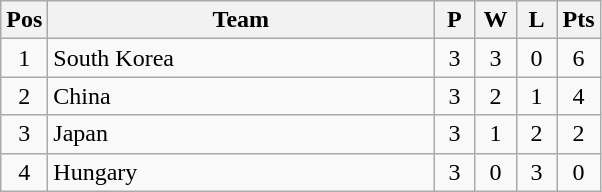<table class="wikitable" style="font-size: 100%">
<tr>
<th width=15>Pos</th>
<th width=250>Team</th>
<th width=20>P</th>
<th width=20>W</th>
<th width=20>L</th>
<th width=20>Pts</th>
</tr>
<tr align=center>
<td>1</td>
<td align="left"> South Korea</td>
<td>3</td>
<td>3</td>
<td>0</td>
<td>6</td>
</tr>
<tr align=center>
<td>2</td>
<td align="left"> China</td>
<td>3</td>
<td>2</td>
<td>1</td>
<td>4</td>
</tr>
<tr align=center>
<td>3</td>
<td align="left"> Japan</td>
<td>3</td>
<td>1</td>
<td>2</td>
<td>2</td>
</tr>
<tr align=center>
<td>4</td>
<td align="left"> Hungary</td>
<td>3</td>
<td>0</td>
<td>3</td>
<td>0</td>
</tr>
</table>
